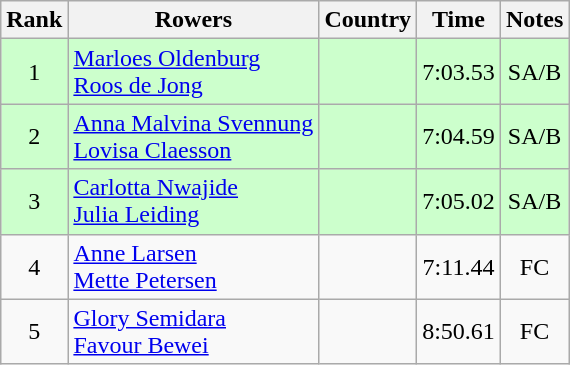<table class="wikitable" style="text-align:center">
<tr>
<th>Rank</th>
<th>Rowers</th>
<th>Country</th>
<th>Time</th>
<th>Notes</th>
</tr>
<tr bgcolor=ccffcc>
<td>1</td>
<td align="left"><a href='#'>Marloes Oldenburg</a><br><a href='#'>Roos de Jong</a></td>
<td align="left"></td>
<td>7:03.53</td>
<td>SA/B</td>
</tr>
<tr bgcolor=ccffcc>
<td>2</td>
<td align="left"><a href='#'>Anna Malvina Svennung</a><br><a href='#'>Lovisa Claesson</a></td>
<td align="left"></td>
<td>7:04.59</td>
<td>SA/B</td>
</tr>
<tr bgcolor=ccffcc>
<td>3</td>
<td align="left"><a href='#'>Carlotta Nwajide</a><br><a href='#'>Julia Leiding</a></td>
<td align="left"></td>
<td>7:05.02</td>
<td>SA/B</td>
</tr>
<tr>
<td>4</td>
<td align="left"><a href='#'>Anne Larsen</a><br><a href='#'>Mette Petersen</a></td>
<td align="left"></td>
<td>7:11.44</td>
<td>FC</td>
</tr>
<tr>
<td>5</td>
<td align="left"><a href='#'>Glory Semidara</a><br><a href='#'>Favour Bewei</a></td>
<td align="left"></td>
<td>8:50.61</td>
<td>FC</td>
</tr>
</table>
